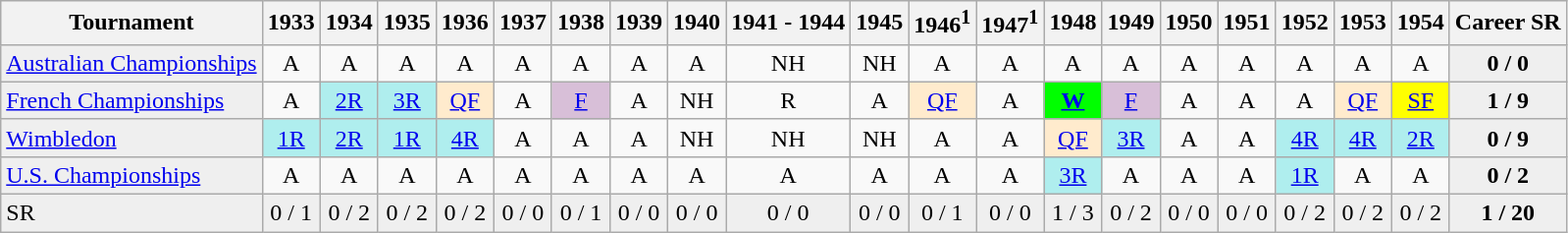<table class="wikitable">
<tr>
<th>Tournament</th>
<th>1933</th>
<th>1934</th>
<th>1935</th>
<th>1936</th>
<th>1937</th>
<th>1938</th>
<th>1939</th>
<th>1940</th>
<th>1941 - 1944</th>
<th>1945</th>
<th>1946<sup>1</sup></th>
<th>1947<sup>1</sup></th>
<th>1948</th>
<th>1949</th>
<th>1950</th>
<th>1951</th>
<th>1952</th>
<th>1953</th>
<th>1954</th>
<th>Career SR</th>
</tr>
<tr>
<td style="background:#EFEFEF;"><a href='#'>Australian Championships</a></td>
<td align="center">A</td>
<td align="center">A</td>
<td align="center">A</td>
<td align="center">A</td>
<td align="center">A</td>
<td align="center">A</td>
<td align="center">A</td>
<td align="center">A</td>
<td align="center">NH</td>
<td align="center">NH</td>
<td align="center">A</td>
<td align="center">A</td>
<td align="center">A</td>
<td align="center">A</td>
<td align="center">A</td>
<td align="center">A</td>
<td align="center">A</td>
<td align="center">A</td>
<td align="center">A</td>
<td align="center" style="background:#EFEFEF;"><strong>0 / 0</strong></td>
</tr>
<tr>
<td style="background:#EFEFEF;"><a href='#'>French Championships</a></td>
<td align="center">A</td>
<td align="center" style="background:#afeeee;"><a href='#'>2R</a></td>
<td align="center" style="background:#afeeee;"><a href='#'>3R</a></td>
<td align="center"  style="background:#ffebcd;"><a href='#'>QF</a></td>
<td align="center">A</td>
<td align="center" style="background:#D8BFD8;"><a href='#'>F</a></td>
<td align="center">A</td>
<td align="center">NH</td>
<td align="center">R</td>
<td align="center">A</td>
<td align="center"  style="background:#ffebcd;"><a href='#'>QF</a></td>
<td align="center">A</td>
<td align="center" style="background:#00ff00;"><strong><a href='#'>W</a></strong></td>
<td align="center" style="background:#D8BFD8;"><a href='#'>F</a></td>
<td align="center">A</td>
<td align="center">A</td>
<td align="center">A</td>
<td align="center"  style="background:#ffebcd;"><a href='#'>QF</a></td>
<td align="center" style="background:yellow;"><a href='#'>SF</a></td>
<td align="center" style="background:#EFEFEF;"><strong>1 / 9</strong></td>
</tr>
<tr>
<td style="background:#EFEFEF;"><a href='#'>Wimbledon</a></td>
<td align="center" style="background:#afeeee;"><a href='#'>1R</a></td>
<td align="center" style="background:#afeeee;"><a href='#'>2R</a></td>
<td align="center" style="background:#afeeee;"><a href='#'>1R</a></td>
<td align="center" style="background:#afeeee;"><a href='#'>4R</a></td>
<td align="center">A</td>
<td align="center">A</td>
<td align="center">A</td>
<td align="center">NH</td>
<td align="center">NH</td>
<td align="center">NH</td>
<td align="center">A</td>
<td align="center">A</td>
<td align="center"  style="background:#ffebcd;"><a href='#'>QF</a></td>
<td align="center" style="background:#afeeee;"><a href='#'>3R</a></td>
<td align="center">A</td>
<td align="center">A</td>
<td align="center" style="background:#afeeee;"><a href='#'>4R</a></td>
<td align="center" style="background:#afeeee;"><a href='#'>4R</a></td>
<td align="center" style="background:#afeeee;"><a href='#'>2R</a></td>
<td align="center" style="background:#EFEFEF;"><strong>0 / 9</strong></td>
</tr>
<tr>
<td style="background:#EFEFEF;"><a href='#'>U.S. Championships</a></td>
<td align="center">A</td>
<td align="center">A</td>
<td align="center">A</td>
<td align="center">A</td>
<td align="center">A</td>
<td align="center">A</td>
<td align="center">A</td>
<td align="center">A</td>
<td align="center">A</td>
<td align="center">A</td>
<td align="center">A</td>
<td align="center">A</td>
<td align="center" style="background:#afeeee;"><a href='#'>3R</a></td>
<td align="center">A</td>
<td align="center">A</td>
<td align="center">A</td>
<td align="center" style="background:#afeeee;"><a href='#'>1R</a></td>
<td align="center">A</td>
<td align="center">A</td>
<td align="center" style="background:#EFEFEF;"><strong>0 / 2</strong></td>
</tr>
<tr>
<td style="background:#EFEFEF;">SR</td>
<td align="center" style="background:#EFEFEF;">0 / 1</td>
<td align="center" style="background:#EFEFEF;">0 / 2</td>
<td align="center" style="background:#EFEFEF;">0 / 2</td>
<td align="center" style="background:#EFEFEF;">0 / 2</td>
<td align="center" style="background:#EFEFEF;">0 / 0</td>
<td align="center" style="background:#EFEFEF;">0 / 1</td>
<td align="center" style="background:#EFEFEF;">0 / 0</td>
<td align="center" style="background:#EFEFEF;">0 / 0</td>
<td align="center" style="background:#EFEFEF;">0 / 0</td>
<td align="center" style="background:#EFEFEF;">0 / 0</td>
<td align="center" style="background:#EFEFEF;">0 / 1</td>
<td align="center" style="background:#EFEFEF;">0 / 0</td>
<td align="center" style="background:#EFEFEF;">1 / 3</td>
<td align="center" style="background:#EFEFEF;">0 / 2</td>
<td align="center" style="background:#EFEFEF;">0 / 0</td>
<td align="center" style="background:#EFEFEF;">0 / 0</td>
<td align="center" style="background:#EFEFEF;">0 / 2</td>
<td align="center" style="background:#EFEFEF;">0 / 2</td>
<td align="center" style="background:#EFEFEF;">0 / 2</td>
<td align="center" style="background:#EFEFEF;"><strong>1 / 20</strong></td>
</tr>
</table>
